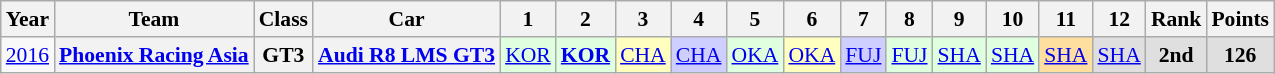<table class="wikitable" style="text-align:center; font-size:90%">
<tr>
<th>Year</th>
<th>Team</th>
<th>Class</th>
<th>Car</th>
<th>1</th>
<th>2</th>
<th>3</th>
<th>4</th>
<th>5</th>
<th>6</th>
<th>7</th>
<th>8</th>
<th>9</th>
<th>10</th>
<th>11</th>
<th>12</th>
<th>Rank</th>
<th>Points</th>
</tr>
<tr>
<td><a href='#'>2016</a></td>
<th><a href='#'>Phoenix Racing Asia</a></th>
<th>GT3</th>
<th><a href='#'>Audi R8 LMS GT3</a></th>
<td style="background:#DFFFDF"><a href='#'>KOR</a><br></td>
<th style="background:#DFFFDF;"><a href='#'>KOR</a><br></th>
<td style="background:#FFFFBF;"><a href='#'>CHA</a><br></td>
<td style="background:#CFCFFF;"><a href='#'>CHA</a><br></td>
<td style="background:#DFFFDF;"><a href='#'>OKA</a><br></td>
<td style="background:#FFFFBF;"><a href='#'>OKA</a><br></td>
<td style="background:#CFCFFF;"><a href='#'>FUJ</a><br></td>
<td style="background:#DFFFDF;"><a href='#'>FUJ</a><br></td>
<td style="background:#DFFFDF;"><a href='#'>SHA</a><br></td>
<td style="background:#DFFFDF;"><a href='#'>SHA</a><br></td>
<td style="background:#FFDF9F;"><a href='#'>SHA</a><br></td>
<td style="background:#DFDFDF;"><a href='#'>SHA</a><br></td>
<th style="background:#DFDFDF;">2nd</th>
<th style="background:#DFDFDF;">126</th>
</tr>
</table>
